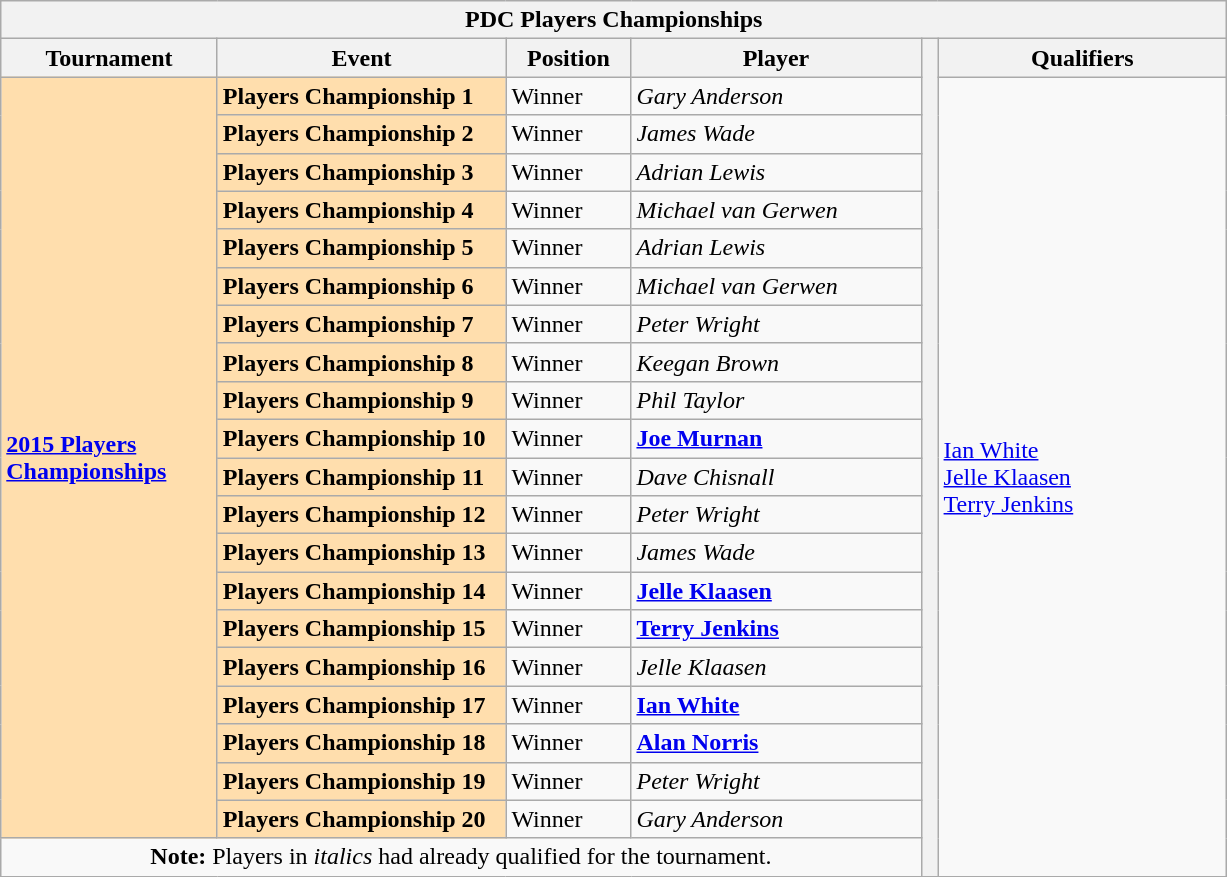<table class="wikitable">
<tr>
<th colspan=6>PDC Players Championships</th>
</tr>
<tr>
<th width=137>Tournament</th>
<th width=185>Event</th>
<th width=76>Position</th>
<th width=186>Player</th>
<th rowspan=22 width=4></th>
<th width=185>Qualifiers</th>
</tr>
<tr>
<td rowspan="20" style="background:#ffdead;"><strong><a href='#'>2015 Players Championships</a></strong></td>
<td rowspan="1" style="background:#ffdead;"><strong>Players Championship 1</strong></td>
<td>Winner</td>
<td> <em>Gary Anderson</em></td>
<td rowspan=21> <a href='#'>Ian White</a><br> <a href='#'>Jelle Klaasen</a><br> <a href='#'>Terry Jenkins</a></td>
</tr>
<tr>
<td rowspan="1" style="background:#ffdead;"><strong>Players Championship 2</strong></td>
<td>Winner</td>
<td> <em>James Wade</em></td>
</tr>
<tr>
<td rowspan="1" style="background:#ffdead;"><strong>Players Championship 3</strong></td>
<td>Winner</td>
<td> <em>Adrian Lewis</em></td>
</tr>
<tr>
<td rowspan="1" style="background:#ffdead;"><strong>Players Championship 4</strong></td>
<td>Winner</td>
<td> <em>Michael van Gerwen</em></td>
</tr>
<tr>
<td rowspan="1" style="background:#ffdead;"><strong>Players Championship 5</strong></td>
<td>Winner</td>
<td> <em>Adrian Lewis</em></td>
</tr>
<tr>
<td rowspan="1" style="background:#ffdead;"><strong>Players Championship 6</strong></td>
<td>Winner</td>
<td> <em>Michael van Gerwen</em></td>
</tr>
<tr>
<td rowspan="1" style="background:#ffdead;"><strong>Players Championship 7</strong></td>
<td>Winner</td>
<td> <em>Peter Wright</em></td>
</tr>
<tr>
<td rowspan="1" style="background:#ffdead;"><strong>Players Championship 8</strong></td>
<td>Winner</td>
<td> <em>Keegan Brown</em></td>
</tr>
<tr>
<td rowspan="1" style="background:#ffdead;"><strong>Players Championship 9</strong></td>
<td>Winner</td>
<td> <em>Phil Taylor</em></td>
</tr>
<tr>
<td rowspan="1" style="background:#ffdead;"><strong>Players Championship 10</strong></td>
<td>Winner</td>
<td> <strong><a href='#'>Joe Murnan</a></strong></td>
</tr>
<tr>
<td rowspan="1" style="background:#ffdead;"><strong>Players Championship 11</strong></td>
<td>Winner</td>
<td> <em>Dave Chisnall</em></td>
</tr>
<tr>
<td rowspan="1" style="background:#ffdead;"><strong>Players Championship 12</strong></td>
<td>Winner</td>
<td> <em>Peter Wright</em></td>
</tr>
<tr>
<td rowspan="1" style="background:#ffdead;"><strong>Players Championship 13</strong></td>
<td>Winner</td>
<td> <em>James Wade</em></td>
</tr>
<tr>
<td rowspan="1" style="background:#ffdead;"><strong>Players Championship 14</strong></td>
<td>Winner</td>
<td> <strong><a href='#'>Jelle Klaasen</a></strong></td>
</tr>
<tr>
<td rowspan="1" style="background:#ffdead;"><strong>Players Championship 15</strong></td>
<td>Winner</td>
<td> <strong><a href='#'>Terry Jenkins</a></strong></td>
</tr>
<tr>
<td rowspan="1" style="background:#ffdead;"><strong>Players Championship 16</strong></td>
<td>Winner</td>
<td> <em>Jelle Klaasen</em></td>
</tr>
<tr>
<td rowspan="1" style="background:#ffdead;"><strong>Players Championship 17</strong></td>
<td>Winner</td>
<td> <strong><a href='#'>Ian White</a></strong></td>
</tr>
<tr>
<td rowspan="1" style="background:#ffdead;"><strong>Players Championship 18</strong></td>
<td>Winner</td>
<td> <strong><a href='#'>Alan Norris</a></strong></td>
</tr>
<tr>
<td rowspan="1" style="background:#ffdead;"><strong>Players Championship 19</strong></td>
<td>Winner</td>
<td> <em>Peter Wright</em></td>
</tr>
<tr>
<td rowspan="1" style="background:#ffdead;"><strong>Players Championship 20</strong></td>
<td>Winner</td>
<td> <em>Gary Anderson</em></td>
</tr>
<tr>
<td colspan=4 align=center><strong>Note:</strong> Players in <em>italics</em> had already qualified for the tournament.</td>
</tr>
</table>
